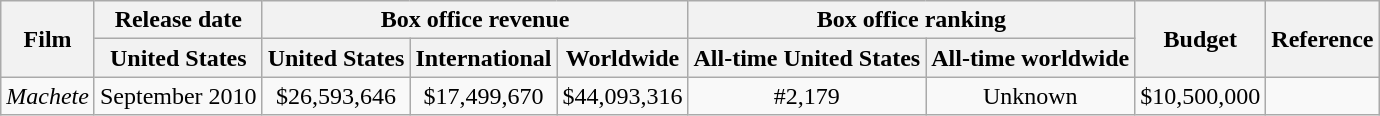<table class="wikitable">
<tr>
<th rowspan=2>Film</th>
<th>Release date</th>
<th colspan="3">Box office revenue</th>
<th colspan=2 text="wrap">Box office ranking</th>
<th rowspan=2 style="text-align: center">Budget</th>
<th rowspan=2 style="text-align: center">Reference</th>
</tr>
<tr>
<th>United States</th>
<th>United States</th>
<th>International</th>
<th>Worldwide</th>
<th>All-time United States</th>
<th>All-time worldwide</th>
</tr>
<tr>
<td><em>Machete</em></td>
<td style="text-align: center">September 2010</td>
<td style="text-align: center">$26,593,646</td>
<td style="text-align: center">$17,499,670</td>
<td style="text-align: center">$44,093,316</td>
<td style="text-align: center">#2,179</td>
<td style="text-align: center">Unknown</td>
<td style="text-align: center">$10,500,000</td>
<td style="text-align: center"></td>
</tr>
</table>
